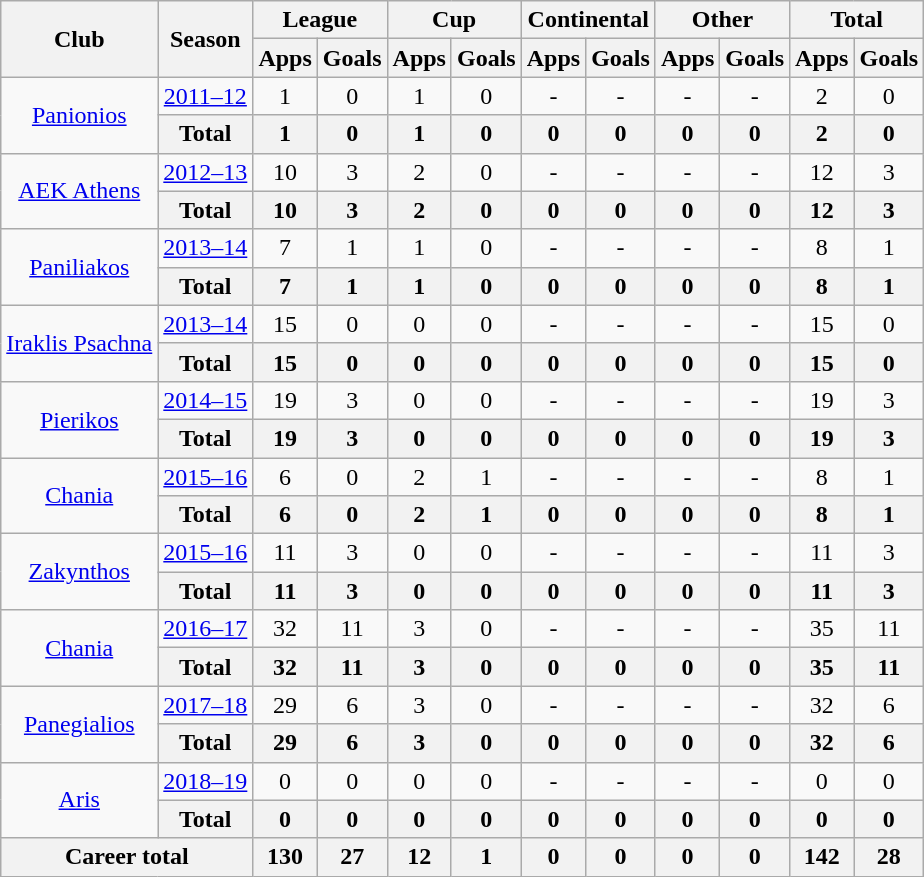<table class="wikitable" style="text-align:center">
<tr>
<th rowspan=2>Club</th>
<th rowspan=2>Season</th>
<th colspan=2>League</th>
<th colspan=2>Cup</th>
<th colspan=2>Continental</th>
<th colspan=2>Other</th>
<th colspan=2>Total</th>
</tr>
<tr>
<th>Apps</th>
<th>Goals</th>
<th>Apps</th>
<th>Goals</th>
<th>Apps</th>
<th>Goals</th>
<th>Apps</th>
<th>Goals</th>
<th>Apps</th>
<th>Goals</th>
</tr>
<tr>
<td rowspan=2><a href='#'>Panionios</a></td>
<td><a href='#'>2011–12</a></td>
<td>1</td>
<td>0</td>
<td>1</td>
<td>0</td>
<td>-</td>
<td>-</td>
<td>-</td>
<td>-</td>
<td>2</td>
<td>0</td>
</tr>
<tr>
<th>Total</th>
<th>1</th>
<th>0</th>
<th>1</th>
<th>0</th>
<th>0</th>
<th>0</th>
<th>0</th>
<th>0</th>
<th>2</th>
<th>0</th>
</tr>
<tr>
<td rowspan=2><a href='#'>AEK Athens</a></td>
<td><a href='#'>2012–13</a></td>
<td>10</td>
<td>3</td>
<td>2</td>
<td>0</td>
<td>-</td>
<td>-</td>
<td>-</td>
<td>-</td>
<td>12</td>
<td>3</td>
</tr>
<tr>
<th>Total</th>
<th>10</th>
<th>3</th>
<th>2</th>
<th>0</th>
<th>0</th>
<th>0</th>
<th>0</th>
<th>0</th>
<th>12</th>
<th>3</th>
</tr>
<tr>
<td rowspan=2><a href='#'>Paniliakos</a></td>
<td><a href='#'>2013–14</a></td>
<td>7</td>
<td>1</td>
<td>1</td>
<td>0</td>
<td>-</td>
<td>-</td>
<td>-</td>
<td>-</td>
<td>8</td>
<td>1</td>
</tr>
<tr>
<th>Total</th>
<th>7</th>
<th>1</th>
<th>1</th>
<th>0</th>
<th>0</th>
<th>0</th>
<th>0</th>
<th>0</th>
<th>8</th>
<th>1</th>
</tr>
<tr>
<td rowspan=2><a href='#'>Iraklis Psachna</a></td>
<td><a href='#'>2013–14</a></td>
<td>15</td>
<td>0</td>
<td>0</td>
<td>0</td>
<td>-</td>
<td>-</td>
<td>-</td>
<td>-</td>
<td>15</td>
<td>0</td>
</tr>
<tr>
<th>Total</th>
<th>15</th>
<th>0</th>
<th>0</th>
<th>0</th>
<th>0</th>
<th>0</th>
<th>0</th>
<th>0</th>
<th>15</th>
<th>0</th>
</tr>
<tr>
<td rowspan=2><a href='#'>Pierikos</a></td>
<td><a href='#'>2014–15</a></td>
<td>19</td>
<td>3</td>
<td>0</td>
<td>0</td>
<td>-</td>
<td>-</td>
<td>-</td>
<td>-</td>
<td>19</td>
<td>3</td>
</tr>
<tr>
<th>Total</th>
<th>19</th>
<th>3</th>
<th>0</th>
<th>0</th>
<th>0</th>
<th>0</th>
<th>0</th>
<th>0</th>
<th>19</th>
<th>3</th>
</tr>
<tr>
<td rowspan=2><a href='#'>Chania</a></td>
<td><a href='#'>2015–16</a></td>
<td>6</td>
<td>0</td>
<td>2</td>
<td>1</td>
<td>-</td>
<td>-</td>
<td>-</td>
<td>-</td>
<td>8</td>
<td>1</td>
</tr>
<tr>
<th>Total</th>
<th>6</th>
<th>0</th>
<th>2</th>
<th>1</th>
<th>0</th>
<th>0</th>
<th>0</th>
<th>0</th>
<th>8</th>
<th>1</th>
</tr>
<tr>
<td rowspan=2><a href='#'>Zakynthos</a></td>
<td><a href='#'>2015–16</a></td>
<td>11</td>
<td>3</td>
<td>0</td>
<td>0</td>
<td>-</td>
<td>-</td>
<td>-</td>
<td>-</td>
<td>11</td>
<td>3</td>
</tr>
<tr>
<th>Total</th>
<th>11</th>
<th>3</th>
<th>0</th>
<th>0</th>
<th>0</th>
<th>0</th>
<th>0</th>
<th>0</th>
<th>11</th>
<th>3</th>
</tr>
<tr>
<td rowspan=2><a href='#'>Chania</a></td>
<td><a href='#'>2016–17</a></td>
<td>32</td>
<td>11</td>
<td>3</td>
<td>0</td>
<td>-</td>
<td>-</td>
<td>-</td>
<td>-</td>
<td>35</td>
<td>11</td>
</tr>
<tr>
<th>Total</th>
<th>32</th>
<th>11</th>
<th>3</th>
<th>0</th>
<th>0</th>
<th>0</th>
<th>0</th>
<th>0</th>
<th>35</th>
<th>11</th>
</tr>
<tr>
<td rowspan=2><a href='#'>Panegialios</a></td>
<td><a href='#'>2017–18</a></td>
<td>29</td>
<td>6</td>
<td>3</td>
<td>0</td>
<td>-</td>
<td>-</td>
<td>-</td>
<td>-</td>
<td>32</td>
<td>6</td>
</tr>
<tr>
<th>Total</th>
<th>29</th>
<th>6</th>
<th>3</th>
<th>0</th>
<th>0</th>
<th>0</th>
<th>0</th>
<th>0</th>
<th>32</th>
<th>6</th>
</tr>
<tr>
<td rowspan=2><a href='#'>Aris</a></td>
<td><a href='#'>2018–19</a></td>
<td>0</td>
<td>0</td>
<td>0</td>
<td>0</td>
<td>-</td>
<td>-</td>
<td>-</td>
<td>-</td>
<td>0</td>
<td>0</td>
</tr>
<tr>
<th>Total</th>
<th>0</th>
<th>0</th>
<th>0</th>
<th>0</th>
<th>0</th>
<th>0</th>
<th>0</th>
<th>0</th>
<th>0</th>
<th>0</th>
</tr>
<tr>
<th colspan=2>Career total</th>
<th>130</th>
<th>27</th>
<th>12</th>
<th>1</th>
<th>0</th>
<th>0</th>
<th>0</th>
<th>0</th>
<th>142</th>
<th>28</th>
</tr>
</table>
